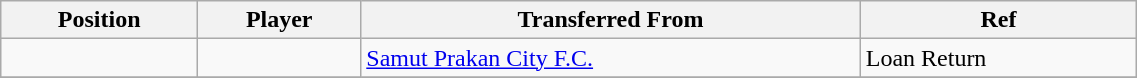<table class="wikitable sortable" style="width:60%; text-align:center; font-size:100%; text-align:left;">
<tr>
<th><strong>Position</strong></th>
<th><strong>Player</strong></th>
<th><strong>Transferred From</strong></th>
<th><strong>Ref</strong></th>
</tr>
<tr>
<td></td>
<td></td>
<td> <a href='#'>Samut Prakan City F.C.</a></td>
<td>Loan Return</td>
</tr>
<tr>
</tr>
</table>
